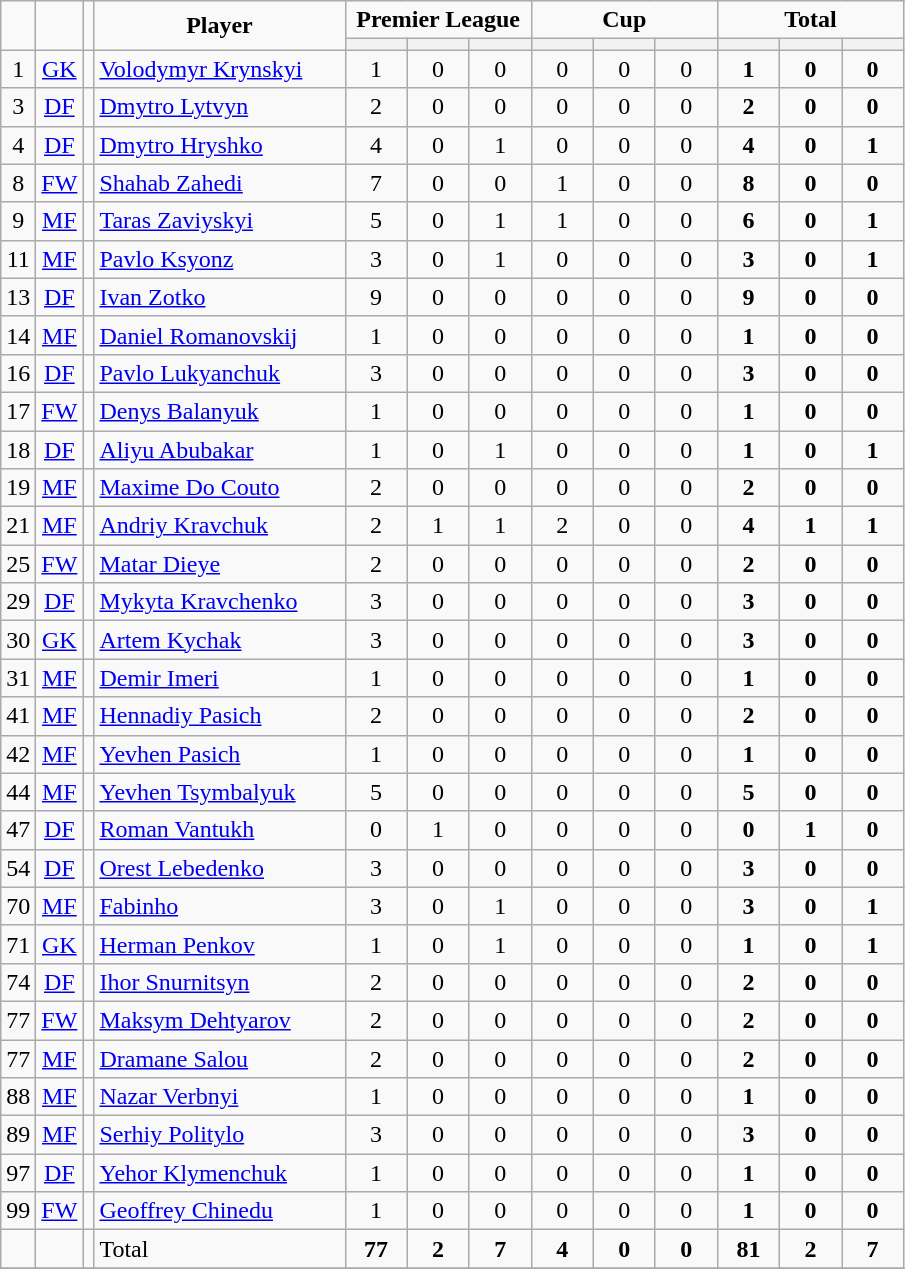<table class="wikitable" style="text-align:center">
<tr>
<td rowspan="2" !width=15><strong></strong></td>
<td rowspan="2" !width=15><strong></strong></td>
<td rowspan="2" !width=15><strong></strong></td>
<td rowspan="2" ! style="width:160px;"><strong>Player</strong></td>
<td colspan="3"><strong>Premier League</strong></td>
<td colspan="3"><strong>Cup</strong></td>
<td colspan="3"><strong>Total</strong></td>
</tr>
<tr>
<th width=34; background:#fe9;"></th>
<th width=34; background:#fe9;"></th>
<th width=34; background:#ff8888;"></th>
<th width=34; background:#fe9;"></th>
<th width=34; background:#fe9;"></th>
<th width=34; background:#ff8888;"></th>
<th width=34; background:#fe9;"></th>
<th width=34; background:#fe9;"></th>
<th width=34; background:#ff8888;"></th>
</tr>
<tr>
<td>1</td>
<td><a href='#'>GK</a></td>
<td></td>
<td align=left><a href='#'>Volodymyr Krynskyi</a></td>
<td>1</td>
<td>0</td>
<td>0</td>
<td>0</td>
<td>0</td>
<td>0</td>
<td><strong>1</strong></td>
<td><strong>0</strong></td>
<td><strong>0</strong></td>
</tr>
<tr>
<td>3</td>
<td><a href='#'>DF</a></td>
<td></td>
<td align=left><a href='#'>Dmytro Lytvyn</a></td>
<td>2</td>
<td>0</td>
<td>0</td>
<td>0</td>
<td>0</td>
<td>0</td>
<td><strong>2</strong></td>
<td><strong>0</strong></td>
<td><strong>0</strong></td>
</tr>
<tr>
<td>4</td>
<td><a href='#'>DF</a></td>
<td></td>
<td align=left><a href='#'>Dmytro Hryshko</a></td>
<td>4</td>
<td>0</td>
<td>1</td>
<td>0</td>
<td>0</td>
<td>0</td>
<td><strong>4</strong></td>
<td><strong>0</strong></td>
<td><strong>1</strong></td>
</tr>
<tr>
<td>8</td>
<td><a href='#'>FW</a></td>
<td></td>
<td align=left><a href='#'>Shahab Zahedi</a></td>
<td>7</td>
<td>0</td>
<td>0</td>
<td>1</td>
<td>0</td>
<td>0</td>
<td><strong>8</strong></td>
<td><strong>0</strong></td>
<td><strong>0</strong></td>
</tr>
<tr>
<td>9</td>
<td><a href='#'>MF</a></td>
<td></td>
<td align=left><a href='#'>Taras Zaviyskyi</a></td>
<td>5</td>
<td>0</td>
<td>1</td>
<td>1</td>
<td>0</td>
<td>0</td>
<td><strong>6</strong></td>
<td><strong>0</strong></td>
<td><strong>1</strong></td>
</tr>
<tr>
<td>11</td>
<td><a href='#'>MF</a></td>
<td></td>
<td align=left><a href='#'>Pavlo Ksyonz</a></td>
<td>3</td>
<td>0</td>
<td>1</td>
<td>0</td>
<td>0</td>
<td>0</td>
<td><strong>3</strong></td>
<td><strong>0</strong></td>
<td><strong>1</strong></td>
</tr>
<tr>
<td>13</td>
<td><a href='#'>DF</a></td>
<td></td>
<td align=left><a href='#'>Ivan Zotko</a></td>
<td>9</td>
<td>0</td>
<td>0</td>
<td>0</td>
<td>0</td>
<td>0</td>
<td><strong>9</strong></td>
<td><strong>0</strong></td>
<td><strong>0</strong></td>
</tr>
<tr>
<td>14</td>
<td><a href='#'>MF</a></td>
<td></td>
<td align=left><a href='#'>Daniel Romanovskij</a></td>
<td>1</td>
<td>0</td>
<td>0</td>
<td>0</td>
<td>0</td>
<td>0</td>
<td><strong>1</strong></td>
<td><strong>0</strong></td>
<td><strong>0</strong></td>
</tr>
<tr>
<td>16</td>
<td><a href='#'>DF</a></td>
<td></td>
<td align=left><a href='#'>Pavlo Lukyanchuk</a></td>
<td>3</td>
<td>0</td>
<td>0</td>
<td>0</td>
<td>0</td>
<td>0</td>
<td><strong>3</strong></td>
<td><strong>0</strong></td>
<td><strong>0</strong></td>
</tr>
<tr>
<td>17</td>
<td><a href='#'>FW</a></td>
<td></td>
<td align=left><a href='#'>Denys Balanyuk</a></td>
<td>1</td>
<td>0</td>
<td>0</td>
<td>0</td>
<td>0</td>
<td>0</td>
<td><strong>1</strong></td>
<td><strong>0</strong></td>
<td><strong>0</strong></td>
</tr>
<tr>
<td>18</td>
<td><a href='#'>DF</a></td>
<td></td>
<td align=left><a href='#'>Aliyu Abubakar</a></td>
<td>1</td>
<td>0</td>
<td>1</td>
<td>0</td>
<td>0</td>
<td>0</td>
<td><strong>1</strong></td>
<td><strong>0</strong></td>
<td><strong>1</strong></td>
</tr>
<tr>
<td>19</td>
<td><a href='#'>MF</a></td>
<td></td>
<td align=left><a href='#'>Maxime Do Couto</a></td>
<td>2</td>
<td>0</td>
<td>0</td>
<td>0</td>
<td>0</td>
<td>0</td>
<td><strong>2</strong></td>
<td><strong>0</strong></td>
<td><strong>0</strong></td>
</tr>
<tr>
<td>21</td>
<td><a href='#'>MF</a></td>
<td></td>
<td align=left><a href='#'>Andriy Kravchuk</a></td>
<td>2</td>
<td>1</td>
<td>1</td>
<td>2</td>
<td>0</td>
<td>0</td>
<td><strong>4</strong></td>
<td><strong>1</strong></td>
<td><strong>1</strong></td>
</tr>
<tr>
<td>25</td>
<td><a href='#'>FW</a></td>
<td></td>
<td align=left><a href='#'>Matar Dieye</a></td>
<td>2</td>
<td>0</td>
<td>0</td>
<td>0</td>
<td>0</td>
<td>0</td>
<td><strong>2</strong></td>
<td><strong>0</strong></td>
<td><strong>0</strong></td>
</tr>
<tr>
<td>29</td>
<td><a href='#'>DF</a></td>
<td></td>
<td align=left><a href='#'>Mykyta Kravchenko</a></td>
<td>3</td>
<td>0</td>
<td>0</td>
<td>0</td>
<td>0</td>
<td>0</td>
<td><strong>3</strong></td>
<td><strong>0</strong></td>
<td><strong>0</strong></td>
</tr>
<tr>
<td>30</td>
<td><a href='#'>GK</a></td>
<td></td>
<td align=left><a href='#'>Artem Kychak</a></td>
<td>3</td>
<td>0</td>
<td>0</td>
<td>0</td>
<td>0</td>
<td>0</td>
<td><strong>3</strong></td>
<td><strong>0</strong></td>
<td><strong>0</strong></td>
</tr>
<tr>
<td>31</td>
<td><a href='#'>MF</a></td>
<td></td>
<td align=left><a href='#'>Demir Imeri</a></td>
<td>1</td>
<td>0</td>
<td>0</td>
<td>0</td>
<td>0</td>
<td>0</td>
<td><strong>1</strong></td>
<td><strong>0</strong></td>
<td><strong>0</strong></td>
</tr>
<tr>
<td>41</td>
<td><a href='#'>MF</a></td>
<td></td>
<td align=left><a href='#'>Hennadiy Pasich</a></td>
<td>2</td>
<td>0</td>
<td>0</td>
<td>0</td>
<td>0</td>
<td>0</td>
<td><strong>2</strong></td>
<td><strong>0</strong></td>
<td><strong>0</strong></td>
</tr>
<tr>
<td>42</td>
<td><a href='#'>MF</a></td>
<td></td>
<td align=left><a href='#'>Yevhen Pasich</a></td>
<td>1</td>
<td>0</td>
<td>0</td>
<td>0</td>
<td>0</td>
<td>0</td>
<td><strong>1</strong></td>
<td><strong>0</strong></td>
<td><strong>0</strong></td>
</tr>
<tr>
<td>44</td>
<td><a href='#'>MF</a></td>
<td></td>
<td align=left><a href='#'>Yevhen Tsymbalyuk</a></td>
<td>5</td>
<td>0</td>
<td>0</td>
<td>0</td>
<td>0</td>
<td>0</td>
<td><strong>5</strong></td>
<td><strong>0</strong></td>
<td><strong>0</strong></td>
</tr>
<tr>
<td>47</td>
<td><a href='#'>DF</a></td>
<td></td>
<td align=left><a href='#'>Roman Vantukh</a></td>
<td>0</td>
<td>1</td>
<td>0</td>
<td>0</td>
<td>0</td>
<td>0</td>
<td><strong>0</strong></td>
<td><strong>1</strong></td>
<td><strong>0</strong></td>
</tr>
<tr>
<td>54</td>
<td><a href='#'>DF</a></td>
<td></td>
<td align=left><a href='#'>Orest Lebedenko</a></td>
<td>3</td>
<td>0</td>
<td>0</td>
<td>0</td>
<td>0</td>
<td>0</td>
<td><strong>3</strong></td>
<td><strong>0</strong></td>
<td><strong>0</strong></td>
</tr>
<tr>
<td>70</td>
<td><a href='#'>MF</a></td>
<td></td>
<td align=left><a href='#'>Fabinho</a></td>
<td>3</td>
<td>0</td>
<td>1</td>
<td>0</td>
<td>0</td>
<td>0</td>
<td><strong>3</strong></td>
<td><strong>0</strong></td>
<td><strong>1</strong></td>
</tr>
<tr>
<td>71</td>
<td><a href='#'>GK</a></td>
<td></td>
<td align=left><a href='#'>Herman Penkov</a></td>
<td>1</td>
<td>0</td>
<td>1</td>
<td>0</td>
<td>0</td>
<td>0</td>
<td><strong>1</strong></td>
<td><strong>0</strong></td>
<td><strong>1</strong></td>
</tr>
<tr>
<td>74</td>
<td><a href='#'>DF</a></td>
<td></td>
<td align=left><a href='#'>Ihor Snurnitsyn</a></td>
<td>2</td>
<td>0</td>
<td>0</td>
<td>0</td>
<td>0</td>
<td>0</td>
<td><strong>2</strong></td>
<td><strong>0</strong></td>
<td><strong>0</strong></td>
</tr>
<tr>
<td>77</td>
<td><a href='#'>FW</a></td>
<td></td>
<td align=left><a href='#'>Maksym Dehtyarov</a></td>
<td>2</td>
<td>0</td>
<td>0</td>
<td>0</td>
<td>0</td>
<td>0</td>
<td><strong>2</strong></td>
<td><strong>0</strong></td>
<td><strong>0</strong></td>
</tr>
<tr>
<td>77</td>
<td><a href='#'>MF</a></td>
<td></td>
<td align=left><a href='#'>Dramane Salou</a></td>
<td>2</td>
<td>0</td>
<td>0</td>
<td>0</td>
<td>0</td>
<td>0</td>
<td><strong>2</strong></td>
<td><strong>0</strong></td>
<td><strong>0</strong></td>
</tr>
<tr>
<td>88</td>
<td><a href='#'>MF</a></td>
<td></td>
<td align=left><a href='#'>Nazar Verbnyi</a></td>
<td>1</td>
<td>0</td>
<td>0</td>
<td>0</td>
<td>0</td>
<td>0</td>
<td><strong>1</strong></td>
<td><strong>0</strong></td>
<td><strong>0</strong></td>
</tr>
<tr>
<td>89</td>
<td><a href='#'>MF</a></td>
<td></td>
<td align=left><a href='#'>Serhiy Politylo</a></td>
<td>3</td>
<td>0</td>
<td>0</td>
<td>0</td>
<td>0</td>
<td>0</td>
<td><strong>3</strong></td>
<td><strong>0</strong></td>
<td><strong>0</strong></td>
</tr>
<tr>
<td>97</td>
<td><a href='#'>DF</a></td>
<td></td>
<td align=left><a href='#'>Yehor Klymenchuk</a></td>
<td>1</td>
<td>0</td>
<td>0</td>
<td>0</td>
<td>0</td>
<td>0</td>
<td><strong>1</strong></td>
<td><strong>0</strong></td>
<td><strong>0</strong></td>
</tr>
<tr>
<td>99</td>
<td><a href='#'>FW</a></td>
<td></td>
<td align=left><a href='#'>Geoffrey Chinedu</a></td>
<td>1</td>
<td>0</td>
<td>0</td>
<td>0</td>
<td>0</td>
<td>0</td>
<td><strong>1</strong></td>
<td><strong>0</strong></td>
<td><strong>0</strong></td>
</tr>
<tr>
<td></td>
<td></td>
<td></td>
<td align=left>Total</td>
<td><strong>77</strong></td>
<td><strong>2</strong></td>
<td><strong>7</strong></td>
<td><strong>4</strong></td>
<td><strong>0</strong></td>
<td><strong>0</strong></td>
<td><strong>81</strong></td>
<td><strong>2</strong></td>
<td><strong>7</strong></td>
</tr>
<tr>
</tr>
</table>
